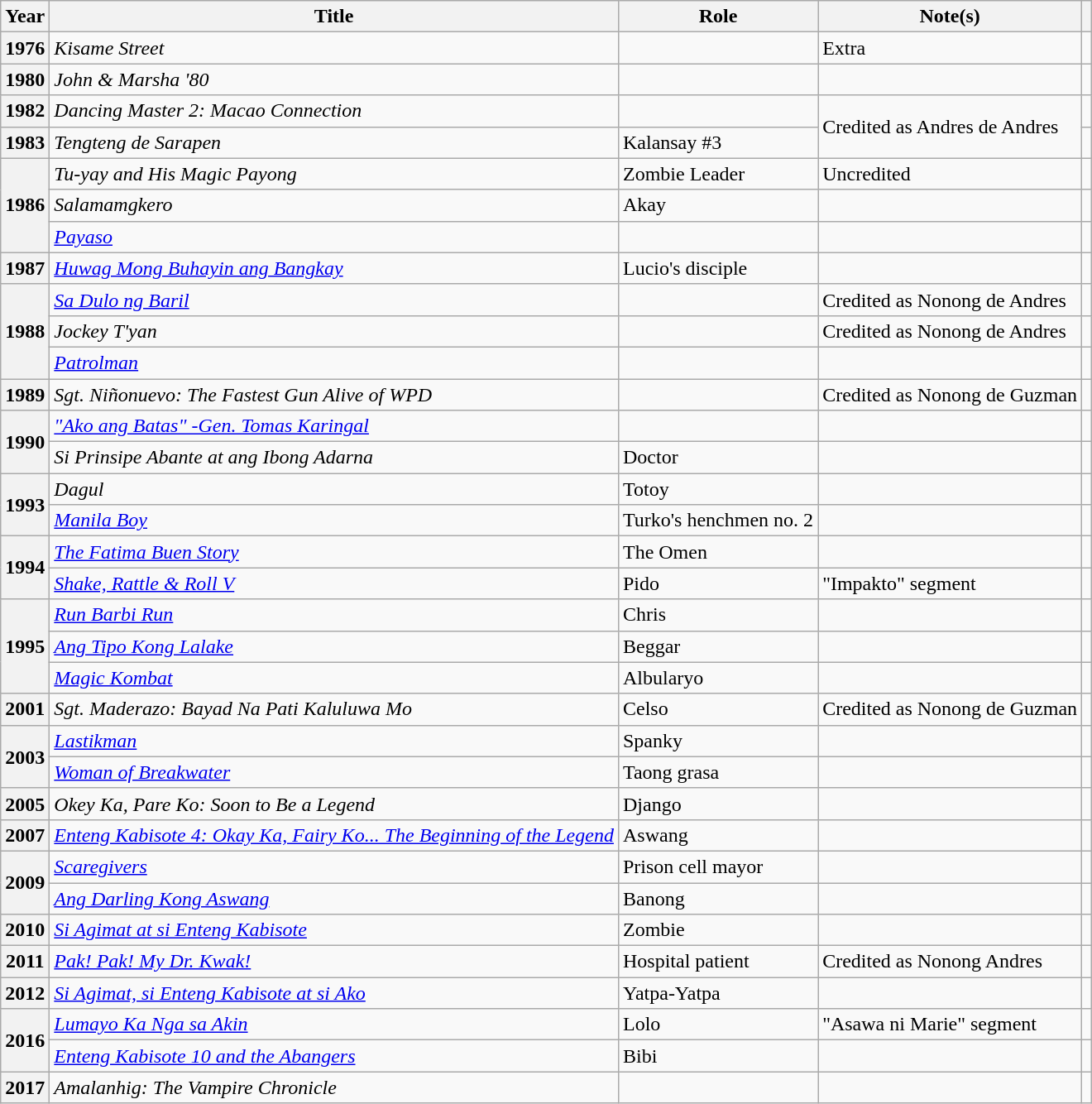<table class="wikitable">
<tr>
<th scope="col">Year</th>
<th scope="col">Title</th>
<th scope="col" class="unsortable">Role</th>
<th scope="col" class="unsortable">Note(s)</th>
<th scope="col" class="unsortable"></th>
</tr>
<tr>
<th scope="row">1976</th>
<td><em>Kisame Street</em></td>
<td></td>
<td>Extra</td>
<td></td>
</tr>
<tr>
<th scope="row">1980</th>
<td><em>John & Marsha '80</em></td>
<td></td>
<td></td>
<td></td>
</tr>
<tr>
<th scope="row">1982</th>
<td><em>Dancing Master 2: Macao Connection</em></td>
<td></td>
<td rowspan="2">Credited as Andres de Andres</td>
<td></td>
</tr>
<tr>
<th scope="row">1983</th>
<td><em>Tengteng de Sarapen</em></td>
<td>Kalansay #3</td>
<td></td>
</tr>
<tr>
<th rowspan="3" scope="row">1986</th>
<td><em>Tu-yay and His Magic Payong</em></td>
<td>Zombie Leader</td>
<td>Uncredited</td>
<td></td>
</tr>
<tr>
<td><em>Salamamgkero</em></td>
<td>Akay</td>
<td></td>
<td></td>
</tr>
<tr>
<td><em><a href='#'>Payaso</a></em></td>
<td></td>
<td></td>
<td></td>
</tr>
<tr>
<th scope="row">1987</th>
<td><em><a href='#'>Huwag Mong Buhayin ang Bangkay</a></em></td>
<td>Lucio's disciple</td>
<td></td>
<td></td>
</tr>
<tr>
<th rowspan="3" scope="row">1988</th>
<td><em><a href='#'>Sa Dulo ng Baril</a></em></td>
<td></td>
<td>Credited as Nonong de Andres</td>
<td></td>
</tr>
<tr>
<td><em>Jockey T'yan</em></td>
<td></td>
<td>Credited as Nonong de Andres</td>
<td></td>
</tr>
<tr>
<td><em><a href='#'>Patrolman</a></em></td>
<td></td>
<td></td>
<td></td>
</tr>
<tr>
<th scope="row">1989</th>
<td><em>Sgt. Niñonuevo: The Fastest Gun Alive of WPD</em></td>
<td></td>
<td>Credited as Nonong de Guzman</td>
<td></td>
</tr>
<tr>
<th rowspan="2" scope="row">1990</th>
<td><em><a href='#'>"Ako ang Batas" -Gen. Tomas Karingal</a></em></td>
<td></td>
<td></td>
<td></td>
</tr>
<tr>
<td><em>Si Prinsipe Abante at ang Ibong Adarna</em></td>
<td>Doctor</td>
<td></td>
<td></td>
</tr>
<tr>
<th rowspan="2" scope="row">1993</th>
<td><em>Dagul</em></td>
<td>Totoy</td>
<td></td>
<td></td>
</tr>
<tr>
<td><em><a href='#'>Manila Boy</a></em></td>
<td>Turko's henchmen no. 2</td>
<td></td>
<td></td>
</tr>
<tr>
<th rowspan="2" scope="row">1994</th>
<td><em><a href='#'>The Fatima Buen Story</a></em></td>
<td>The Omen</td>
<td></td>
<td></td>
</tr>
<tr>
<td><em><a href='#'>Shake, Rattle & Roll V</a></em></td>
<td>Pido</td>
<td>"Impakto" segment</td>
<td></td>
</tr>
<tr>
<th rowspan="3" scope="row">1995</th>
<td><em><a href='#'>Run Barbi Run</a></em></td>
<td>Chris</td>
<td></td>
<td></td>
</tr>
<tr>
<td><em><a href='#'>Ang Tipo Kong Lalake</a></em></td>
<td>Beggar</td>
<td></td>
<td></td>
</tr>
<tr>
<td><em><a href='#'>Magic Kombat</a></em></td>
<td>Albularyo</td>
<td></td>
<td></td>
</tr>
<tr>
<th scope="row">2001</th>
<td><em>Sgt. Maderazo: Bayad Na Pati Kaluluwa Mo</em></td>
<td>Celso</td>
<td>Credited as Nonong de Guzman</td>
<td></td>
</tr>
<tr>
<th rowspan="2" scope="row">2003</th>
<td><em><a href='#'>Lastikman</a></em></td>
<td>Spanky</td>
<td></td>
<td></td>
</tr>
<tr>
<td><em><a href='#'>Woman of Breakwater</a></em></td>
<td>Taong grasa</td>
<td></td>
<td></td>
</tr>
<tr>
<th scope="row">2005</th>
<td><em>Okey Ka, Pare Ko: Soon to Be a Legend</em></td>
<td>Django</td>
<td></td>
<td></td>
</tr>
<tr>
<th scope="row">2007</th>
<td><em><a href='#'>Enteng Kabisote 4: Okay Ka, Fairy Ko... The Beginning of the Legend</a></em></td>
<td>Aswang</td>
<td></td>
<td></td>
</tr>
<tr>
<th rowspan="2" scope="row">2009</th>
<td><em><a href='#'>Scaregivers</a></em></td>
<td>Prison cell mayor</td>
<td></td>
<td></td>
</tr>
<tr>
<td><em><a href='#'>Ang Darling Kong Aswang</a></em></td>
<td>Banong</td>
<td></td>
<td></td>
</tr>
<tr>
<th scope="row">2010</th>
<td><em><a href='#'>Si Agimat at si Enteng Kabisote</a></em></td>
<td>Zombie</td>
<td></td>
<td></td>
</tr>
<tr>
<th scope="row">2011</th>
<td><em><a href='#'>Pak! Pak! My Dr. Kwak!</a></em></td>
<td>Hospital patient</td>
<td>Credited as Nonong Andres</td>
<td></td>
</tr>
<tr>
<th scope="row">2012</th>
<td><em><a href='#'>Si Agimat, si Enteng Kabisote at si Ako</a></em></td>
<td>Yatpa-Yatpa</td>
<td></td>
<td></td>
</tr>
<tr>
<th rowspan="2" scope="row">2016</th>
<td><a href='#'><em>Lumayo Ka Nga sa Akin</em></a></td>
<td>Lolo</td>
<td>"Asawa ni Marie" segment</td>
<td></td>
</tr>
<tr>
<td><em><a href='#'>Enteng Kabisote 10 and the Abangers</a></em></td>
<td>Bibi</td>
<td></td>
<td></td>
</tr>
<tr>
<th scope="row">2017</th>
<td><em>Amalanhig: The Vampire Chronicle</em></td>
<td></td>
<td></td>
<td></td>
</tr>
</table>
